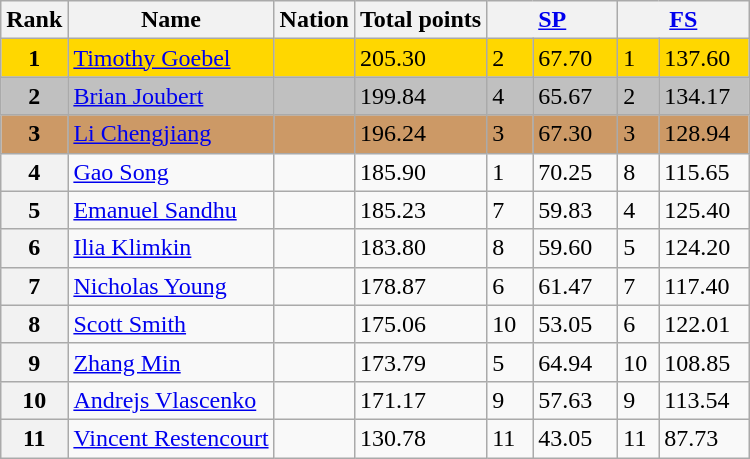<table class="wikitable">
<tr>
<th>Rank</th>
<th>Name</th>
<th>Nation</th>
<th>Total points</th>
<th colspan="2" width="80px"><a href='#'>SP</a></th>
<th colspan="2" width="80px"><a href='#'>FS</a></th>
</tr>
<tr bgcolor="gold">
<td align="center"><strong>1</strong></td>
<td><a href='#'>Timothy Goebel</a></td>
<td></td>
<td>205.30</td>
<td>2</td>
<td>67.70</td>
<td>1</td>
<td>137.60</td>
</tr>
<tr bgcolor="silver">
<td align="center"><strong>2</strong></td>
<td><a href='#'>Brian Joubert</a></td>
<td></td>
<td>199.84</td>
<td>4</td>
<td>65.67</td>
<td>2</td>
<td>134.17</td>
</tr>
<tr bgcolor="cc9966">
<td align="center"><strong>3</strong></td>
<td><a href='#'>Li Chengjiang</a></td>
<td></td>
<td>196.24</td>
<td>3</td>
<td>67.30</td>
<td>3</td>
<td>128.94</td>
</tr>
<tr>
<th>4</th>
<td><a href='#'>Gao Song</a></td>
<td></td>
<td>185.90</td>
<td>1</td>
<td>70.25</td>
<td>8</td>
<td>115.65</td>
</tr>
<tr>
<th>5</th>
<td><a href='#'>Emanuel Sandhu</a></td>
<td></td>
<td>185.23</td>
<td>7</td>
<td>59.83</td>
<td>4</td>
<td>125.40</td>
</tr>
<tr>
<th>6</th>
<td><a href='#'>Ilia Klimkin</a></td>
<td></td>
<td>183.80</td>
<td>8</td>
<td>59.60</td>
<td>5</td>
<td>124.20</td>
</tr>
<tr>
<th>7</th>
<td><a href='#'>Nicholas Young</a></td>
<td></td>
<td>178.87</td>
<td>6</td>
<td>61.47</td>
<td>7</td>
<td>117.40</td>
</tr>
<tr>
<th>8</th>
<td><a href='#'>Scott Smith</a></td>
<td></td>
<td>175.06</td>
<td>10</td>
<td>53.05</td>
<td>6</td>
<td>122.01</td>
</tr>
<tr>
<th>9</th>
<td><a href='#'>Zhang Min</a></td>
<td></td>
<td>173.79</td>
<td>5</td>
<td>64.94</td>
<td>10</td>
<td>108.85</td>
</tr>
<tr>
<th>10</th>
<td><a href='#'>Andrejs Vlascenko</a></td>
<td></td>
<td>171.17</td>
<td>9</td>
<td>57.63</td>
<td>9</td>
<td>113.54</td>
</tr>
<tr>
<th>11</th>
<td><a href='#'>Vincent Restencourt</a></td>
<td></td>
<td>130.78</td>
<td>11</td>
<td>43.05</td>
<td>11</td>
<td>87.73</td>
</tr>
</table>
